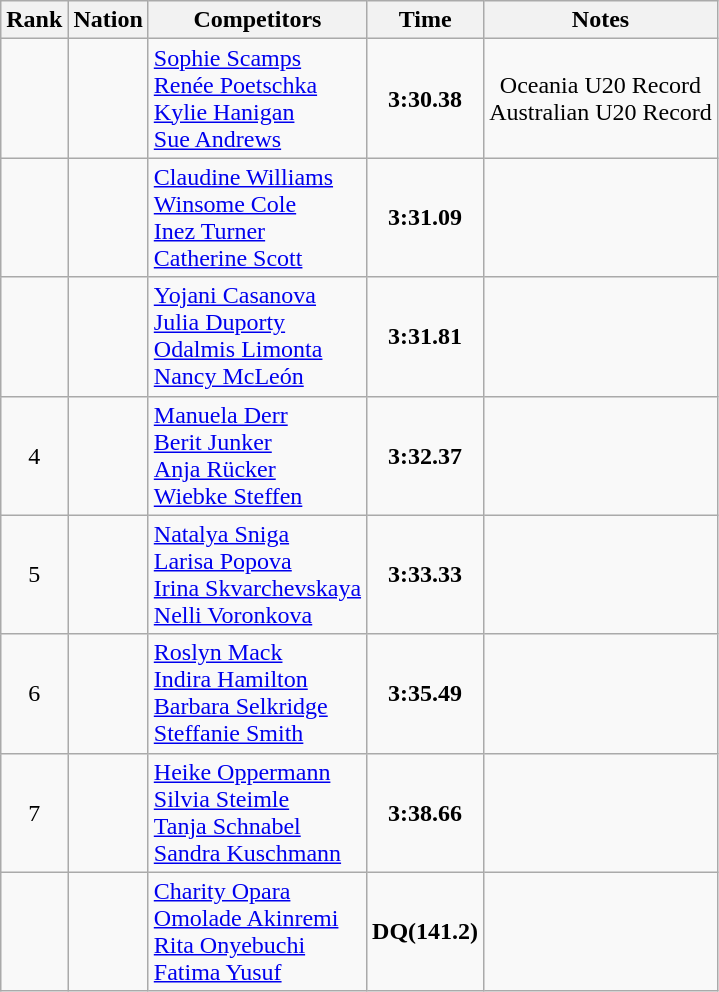<table class="wikitable sortable" style="text-align:center">
<tr>
<th>Rank</th>
<th>Nation</th>
<th>Competitors</th>
<th>Time</th>
<th>Notes</th>
</tr>
<tr>
<td></td>
<td align=left></td>
<td align=left><a href='#'>Sophie Scamps</a><br><a href='#'>Renée Poetschka</a><br><a href='#'>Kylie Hanigan</a><br><a href='#'>Sue Andrews</a></td>
<td><strong>3:30.38</strong></td>
<td>Oceania U20 Record<br>Australian U20 Record</td>
</tr>
<tr>
<td></td>
<td align=left></td>
<td align=left><a href='#'>Claudine Williams</a><br><a href='#'>Winsome Cole</a><br><a href='#'>Inez Turner</a><br><a href='#'>Catherine Scott</a></td>
<td><strong>3:31.09</strong></td>
<td></td>
</tr>
<tr>
<td></td>
<td align=left></td>
<td align=left><a href='#'>Yojani Casanova</a><br><a href='#'>Julia Duporty</a><br><a href='#'>Odalmis Limonta</a><br><a href='#'>Nancy McLeón</a></td>
<td><strong>3:31.81</strong></td>
<td></td>
</tr>
<tr>
<td>4</td>
<td align=left></td>
<td align=left><a href='#'>Manuela Derr</a><br><a href='#'>Berit Junker</a><br><a href='#'>Anja Rücker</a><br><a href='#'>Wiebke Steffen</a></td>
<td><strong>3:32.37</strong></td>
<td></td>
</tr>
<tr>
<td>5</td>
<td align=left></td>
<td align=left><a href='#'>Natalya Sniga</a><br><a href='#'>Larisa Popova</a><br><a href='#'>Irina Skvarchevskaya</a><br><a href='#'>Nelli Voronkova</a></td>
<td><strong>3:33.33</strong></td>
<td></td>
</tr>
<tr>
<td>6</td>
<td align=left></td>
<td align=left><a href='#'>Roslyn Mack</a><br><a href='#'>Indira Hamilton</a><br><a href='#'>Barbara Selkridge</a><br><a href='#'>Steffanie Smith</a></td>
<td><strong>3:35.49</strong></td>
<td></td>
</tr>
<tr>
<td>7</td>
<td align=left></td>
<td align=left><a href='#'>Heike Oppermann</a><br><a href='#'>Silvia Steimle</a><br><a href='#'>Tanja Schnabel</a><br><a href='#'>Sandra Kuschmann</a></td>
<td><strong>3:38.66</strong></td>
<td></td>
</tr>
<tr>
<td></td>
<td align=left></td>
<td align=left><a href='#'>Charity Opara</a><br><a href='#'>Omolade Akinremi</a><br><a href='#'>Rita Onyebuchi</a><br><a href='#'>Fatima Yusuf</a></td>
<td><strong>DQ(141.2)</strong></td>
<td></td>
</tr>
</table>
